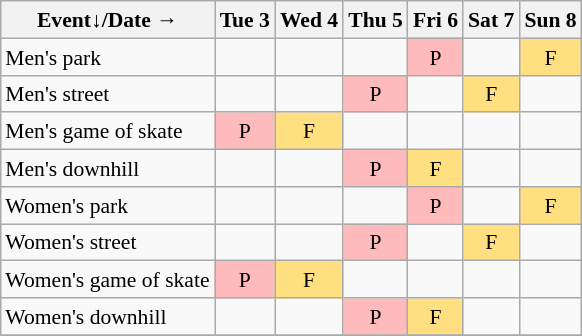<table class="wikitable" style="margin:0.5em auto; font-size:90%; line-height:1.25em; text-align:center;">
<tr>
<th>Event↓/Date →</th>
<th>Tue 3</th>
<th>Wed 4</th>
<th>Thu 5</th>
<th>Fri 6</th>
<th>Sat 7</th>
<th>Sun 8</th>
</tr>
<tr>
<td align="left">Men's park</td>
<td></td>
<td></td>
<td></td>
<td bgcolor="#FFBBBB">P</td>
<td></td>
<td bgcolor="#FFDF80">F</td>
</tr>
<tr>
<td align="left">Men's street</td>
<td></td>
<td></td>
<td bgcolor="#FFBBBB">P</td>
<td></td>
<td bgcolor="#FFDF80">F</td>
<td></td>
</tr>
<tr>
<td align="left">Men's game of skate</td>
<td bgcolor="#FFBBBB">P</td>
<td bgcolor="#FFDF80">F</td>
<td></td>
<td></td>
<td></td>
<td></td>
</tr>
<tr>
<td align="left">Men's downhill</td>
<td></td>
<td></td>
<td bgcolor="#FFBBBB">P</td>
<td bgcolor="#FFDF80">F</td>
<td></td>
<td></td>
</tr>
<tr>
<td align="left">Women's park</td>
<td></td>
<td></td>
<td></td>
<td bgcolor="#FFBBBB">P</td>
<td></td>
<td bgcolor="#FFDF80">F</td>
</tr>
<tr>
<td align="left">Women's street</td>
<td></td>
<td></td>
<td bgcolor="#FFBBBB">P</td>
<td></td>
<td bgcolor="#FFDF80">F</td>
<td></td>
</tr>
<tr>
<td align="left">Women's game of skate</td>
<td bgcolor="#FFBBBB">P</td>
<td bgcolor="#FFDF80">F</td>
<td></td>
<td></td>
<td></td>
<td></td>
</tr>
<tr>
<td align="left">Women's downhill</td>
<td></td>
<td></td>
<td bgcolor="#FFBBBB">P</td>
<td bgcolor="#FFDF80">F</td>
<td></td>
<td></td>
</tr>
<tr>
</tr>
</table>
